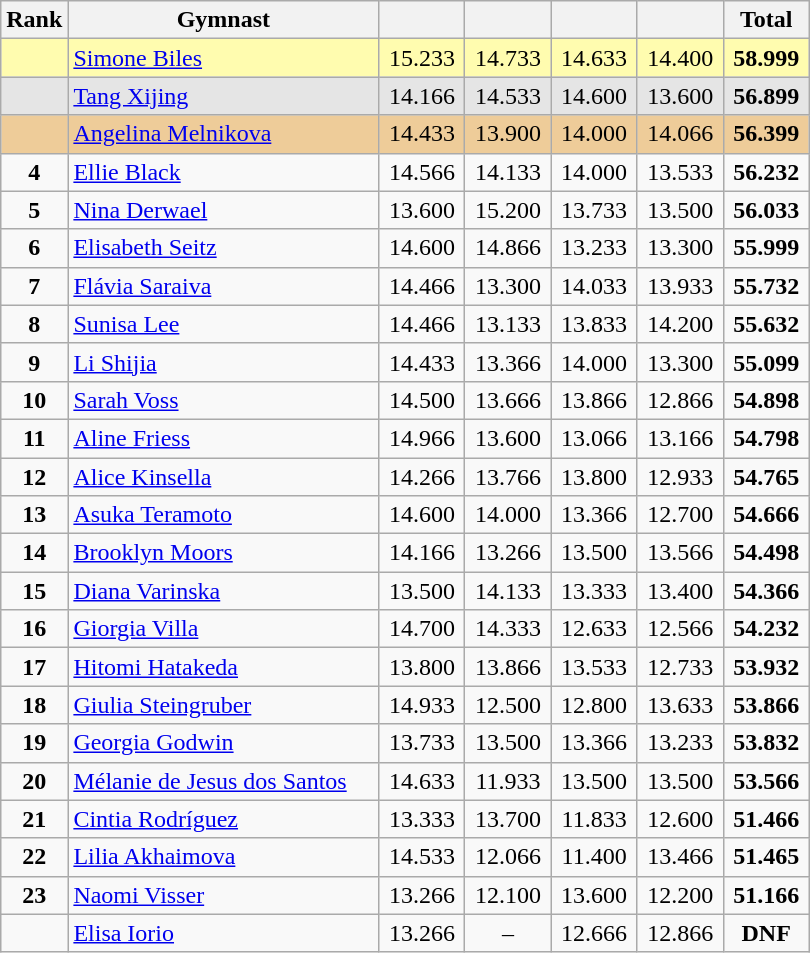<table class="wikitable sortable" style="text-align:center; font-size:100%">
<tr>
<th scope="col" style="width:15px;">Rank</th>
<th scope="col" style="width:200px;">Gymnast</th>
<th scope="col" style="width:50px;"></th>
<th scope="col" style="width:50px;"></th>
<th scope="col" style="width:50px;"></th>
<th scope="col" style="width:50px;"></th>
<th scope="col" style="width:50px;">Total</th>
</tr>
<tr style="background:#fffcaf;">
<td scope="row" style="text-align:center;"><strong></strong></td>
<td style="text-align:left;"> <a href='#'>Simone Biles</a></td>
<td>15.233</td>
<td>14.733</td>
<td>14.633</td>
<td>14.400</td>
<td><strong>58.999</strong></td>
</tr>
<tr style="background:#e5e5e5;">
<td scope="row" style="text-align:center;"><strong></strong></td>
<td style="text-align:left;"> <a href='#'>Tang Xijing</a></td>
<td>14.166</td>
<td>14.533</td>
<td>14.600</td>
<td>13.600</td>
<td><strong>56.899</strong></td>
</tr>
<tr style="background:#ec9;">
<td scope="row" style="text-align:center;"><strong></strong></td>
<td style="text-align:left;"> <a href='#'>Angelina Melnikova</a></td>
<td>14.433</td>
<td>13.900</td>
<td>14.000</td>
<td>14.066</td>
<td><strong>56.399</strong></td>
</tr>
<tr>
<td scope="row" style="text-align:center;"><strong>4</strong></td>
<td style="text-align:left;"> <a href='#'>Ellie Black</a></td>
<td>14.566</td>
<td>14.133</td>
<td>14.000</td>
<td>13.533</td>
<td><strong>56.232</strong></td>
</tr>
<tr>
<td scope="row" style="text-align:center;"><strong>5</strong></td>
<td style="text-align:left;"> <a href='#'>Nina Derwael</a></td>
<td>13.600</td>
<td>15.200</td>
<td>13.733</td>
<td>13.500</td>
<td><strong>56.033</strong></td>
</tr>
<tr>
<td scope="row" style="text-align:center;"><strong>6</strong></td>
<td style="text-align:left;"> <a href='#'>Elisabeth Seitz</a></td>
<td>14.600</td>
<td>14.866</td>
<td>13.233</td>
<td>13.300</td>
<td><strong>55.999</strong></td>
</tr>
<tr>
<td scope="row" style="text-align:center;"><strong>7</strong></td>
<td style="text-align:left;"> <a href='#'>Flávia Saraiva</a></td>
<td>14.466</td>
<td>13.300</td>
<td>14.033</td>
<td>13.933</td>
<td><strong>55.732</strong></td>
</tr>
<tr>
<td scope="row" style="text-align:center;"><strong>8</strong></td>
<td style="text-align:left;"> <a href='#'>Sunisa Lee</a></td>
<td>14.466</td>
<td>13.133</td>
<td>13.833</td>
<td>14.200</td>
<td><strong>55.632</strong></td>
</tr>
<tr>
<td scope="row" style="text-align:center;"><strong>9</strong></td>
<td style="text-align:left;"> <a href='#'>Li Shijia</a></td>
<td>14.433</td>
<td>13.366</td>
<td>14.000</td>
<td>13.300</td>
<td><strong>55.099</strong></td>
</tr>
<tr>
<td scope="row" style="text-align:center;"><strong>10</strong></td>
<td style="text-align:left;"> <a href='#'>Sarah Voss</a></td>
<td>14.500</td>
<td>13.666</td>
<td>13.866</td>
<td>12.866</td>
<td><strong>54.898</strong></td>
</tr>
<tr>
<td scope="row" style="text-align:center;"><strong>11</strong></td>
<td style="text-align:left;"> <a href='#'>Aline Friess</a></td>
<td>14.966</td>
<td>13.600</td>
<td>13.066</td>
<td>13.166</td>
<td><strong>54.798</strong></td>
</tr>
<tr>
<td scope="row" style="text-align:center;"><strong>12</strong></td>
<td style="text-align:left;"> <a href='#'>Alice Kinsella</a></td>
<td>14.266</td>
<td>13.766</td>
<td>13.800</td>
<td>12.933</td>
<td><strong>54.765</strong></td>
</tr>
<tr>
<td scope="row" style="text-align:center;"><strong>13</strong></td>
<td style="text-align:left;"> <a href='#'>Asuka Teramoto</a></td>
<td>14.600</td>
<td>14.000</td>
<td>13.366</td>
<td>12.700</td>
<td><strong>54.666</strong></td>
</tr>
<tr>
<td scope="row" style="text-align:center;"><strong>14</strong></td>
<td style="text-align:left;"> <a href='#'>Brooklyn Moors</a></td>
<td>14.166</td>
<td>13.266</td>
<td>13.500</td>
<td>13.566</td>
<td><strong>54.498</strong></td>
</tr>
<tr>
<td scope="row" style="text-align:center;"><strong>15</strong></td>
<td style="text-align:left;"> <a href='#'>Diana Varinska</a></td>
<td>13.500</td>
<td>14.133</td>
<td>13.333</td>
<td>13.400</td>
<td><strong>54.366</strong></td>
</tr>
<tr>
<td scope="row" style="text-align:center;"><strong>16</strong></td>
<td style="text-align:left;"> <a href='#'>Giorgia Villa</a></td>
<td>14.700</td>
<td>14.333</td>
<td>12.633</td>
<td>12.566</td>
<td><strong>54.232</strong></td>
</tr>
<tr>
<td scope="row" style="text-align:center;"><strong>17</strong></td>
<td style="text-align:left;"> <a href='#'>Hitomi Hatakeda</a></td>
<td>13.800</td>
<td>13.866</td>
<td>13.533</td>
<td>12.733</td>
<td><strong>53.932</strong></td>
</tr>
<tr>
<td scope="row" style="text-align:center;"><strong>18</strong></td>
<td style="text-align:left;"> <a href='#'>Giulia Steingruber</a></td>
<td>14.933</td>
<td>12.500</td>
<td>12.800</td>
<td>13.633</td>
<td><strong>53.866</strong></td>
</tr>
<tr>
<td scope="row" style="text-align:center;"><strong>19</strong></td>
<td style="text-align:left;"> <a href='#'>Georgia Godwin</a></td>
<td>13.733</td>
<td>13.500</td>
<td>13.366</td>
<td>13.233</td>
<td><strong>53.832</strong></td>
</tr>
<tr>
<td scope="row" style="text-align:center;"><strong>20</strong></td>
<td style="text-align:left;"> <a href='#'>Mélanie de Jesus dos Santos</a></td>
<td>14.633</td>
<td>11.933</td>
<td>13.500</td>
<td>13.500</td>
<td><strong>53.566</strong></td>
</tr>
<tr>
<td scope="row" style="text-align:center;"><strong>21</strong></td>
<td style="text-align:left;"> <a href='#'>Cintia Rodríguez</a></td>
<td>13.333</td>
<td>13.700</td>
<td>11.833</td>
<td>12.600</td>
<td><strong>51.466</strong></td>
</tr>
<tr>
<td scope="row" style="text-align:center;"><strong>22</strong></td>
<td style="text-align:left;"> <a href='#'>Lilia Akhaimova</a></td>
<td>14.533</td>
<td>12.066</td>
<td>11.400</td>
<td>13.466</td>
<td><strong>51.465</strong></td>
</tr>
<tr>
<td scope="row" style="text-align:center;"><strong>23</strong></td>
<td style="text-align:left;"> <a href='#'>Naomi Visser</a></td>
<td>13.266</td>
<td>12.100</td>
<td>13.600</td>
<td>12.200</td>
<td><strong>51.166</strong></td>
</tr>
<tr>
<td scope="row" style="text-align:center;"><strong></strong></td>
<td style="text-align:left;"> <a href='#'>Elisa Iorio</a></td>
<td>13.266</td>
<td>–</td>
<td>12.666</td>
<td>12.866</td>
<td><strong>DNF</strong></td>
</tr>
</table>
